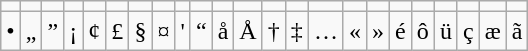<table class="wikitable" style="text-align: center">
<tr>
<td></td>
<td></td>
<td></td>
<td></td>
<td></td>
<td></td>
<td></td>
<td></td>
<td></td>
<td></td>
<td></td>
<td></td>
<td></td>
<td></td>
<td></td>
<td></td>
<td></td>
<td></td>
<td></td>
<td></td>
<td></td>
<td></td>
<td></td>
</tr>
<tr>
<td>•</td>
<td>„</td>
<td>”</td>
<td>¡</td>
<td>¢</td>
<td>£</td>
<td>§</td>
<td>¤</td>
<td>'</td>
<td>“</td>
<td>å</td>
<td>Å</td>
<td>†</td>
<td>‡</td>
<td>…</td>
<td>«</td>
<td>»</td>
<td>é</td>
<td>ô</td>
<td>ü</td>
<td>ç</td>
<td>æ</td>
<td>ã</td>
</tr>
</table>
